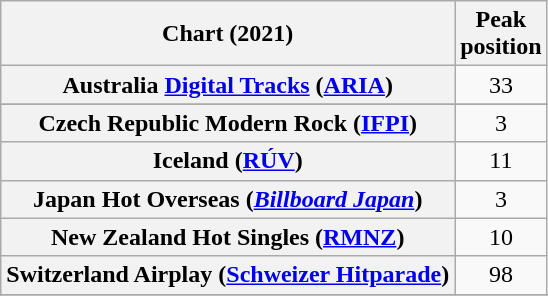<table class="wikitable sortable plainrowheaders" style="text-align:center">
<tr>
<th scope="col">Chart (2021)</th>
<th scope="col">Peak<br>position</th>
</tr>
<tr>
<th scope="row">Australia <a href='#'>Digital Tracks</a> (<a href='#'>ARIA</a>)</th>
<td>33</td>
</tr>
<tr>
</tr>
<tr>
</tr>
<tr>
</tr>
<tr>
<th scope="row">Czech Republic Modern Rock (<a href='#'>IFPI</a>)</th>
<td>3</td>
</tr>
<tr>
<th scope="row">Iceland (<a href='#'>RÚV</a>)</th>
<td>11</td>
</tr>
<tr>
<th scope="row">Japan Hot Overseas (<em><a href='#'>Billboard Japan</a></em>)</th>
<td style="text-align:center">3</td>
</tr>
<tr>
<th scope="row">New Zealand Hot Singles (<a href='#'>RMNZ</a>)</th>
<td>10</td>
</tr>
<tr>
<th scope="row">Switzerland Airplay (<a href='#'>Schweizer Hitparade</a>)</th>
<td>98</td>
</tr>
<tr>
</tr>
<tr>
</tr>
<tr>
</tr>
</table>
